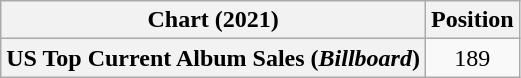<table class="wikitable plainrowheaders" style="text-align:center">
<tr>
<th scope="col">Chart (2021)</th>
<th scope="col">Position</th>
</tr>
<tr>
<th scope="row">US Top Current Album Sales (<em>Billboard</em>)</th>
<td>189</td>
</tr>
</table>
